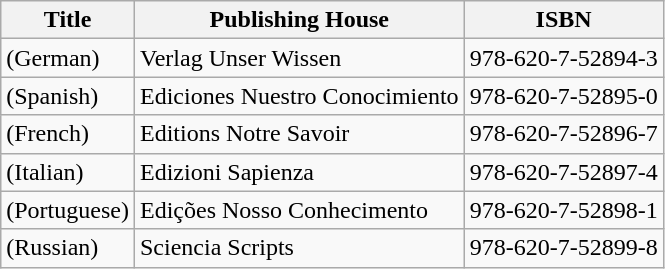<table class="wikitable">
<tr>
<th>Title</th>
<th>Publishing House</th>
<th>ISBN</th>
</tr>
<tr>
<td> (German)</td>
<td>Verlag Unser Wissen</td>
<td>978-620-7-52894-3</td>
</tr>
<tr>
<td> (Spanish)</td>
<td>Ediciones Nuestro Conocimiento</td>
<td>978-620-7-52895-0</td>
</tr>
<tr>
<td> (French)</td>
<td>Editions Notre Savoir</td>
<td>978-620-7-52896-7</td>
</tr>
<tr>
<td> (Italian)</td>
<td>Edizioni Sapienza</td>
<td>978-620-7-52897-4</td>
</tr>
<tr>
<td> (Portuguese)</td>
<td>Edições Nosso Conhecimento</td>
<td>978-620-7-52898-1</td>
</tr>
<tr>
<td> (Russian)</td>
<td>Sciencia Scripts</td>
<td>978-620-7-52899-8</td>
</tr>
</table>
